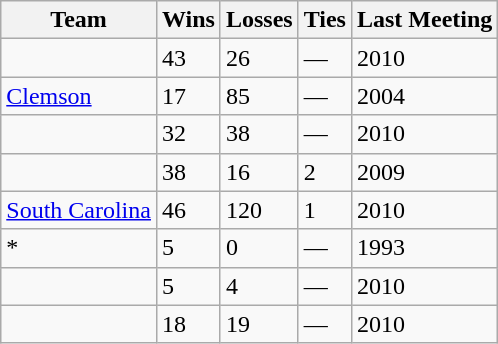<table class="wikitable">
<tr>
<th>Team</th>
<th>Wins</th>
<th>Losses</th>
<th>Ties</th>
<th>Last Meeting</th>
</tr>
<tr>
<td></td>
<td>43</td>
<td>26</td>
<td>—</td>
<td>2010</td>
</tr>
<tr>
<td><a href='#'>Clemson</a></td>
<td>17</td>
<td>85</td>
<td>—</td>
<td>2004</td>
</tr>
<tr>
<td></td>
<td>32</td>
<td>38</td>
<td>—</td>
<td>2010</td>
</tr>
<tr>
<td></td>
<td>38</td>
<td>16</td>
<td>2</td>
<td>2009</td>
</tr>
<tr>
<td><a href='#'>South Carolina</a></td>
<td>46</td>
<td>120</td>
<td>1</td>
<td>2010</td>
</tr>
<tr>
<td>*</td>
<td>5</td>
<td>0</td>
<td>—</td>
<td>1993</td>
</tr>
<tr>
<td></td>
<td>5</td>
<td>4</td>
<td>—</td>
<td>2010</td>
</tr>
<tr>
<td></td>
<td>18</td>
<td>19</td>
<td>—</td>
<td>2010</td>
</tr>
</table>
